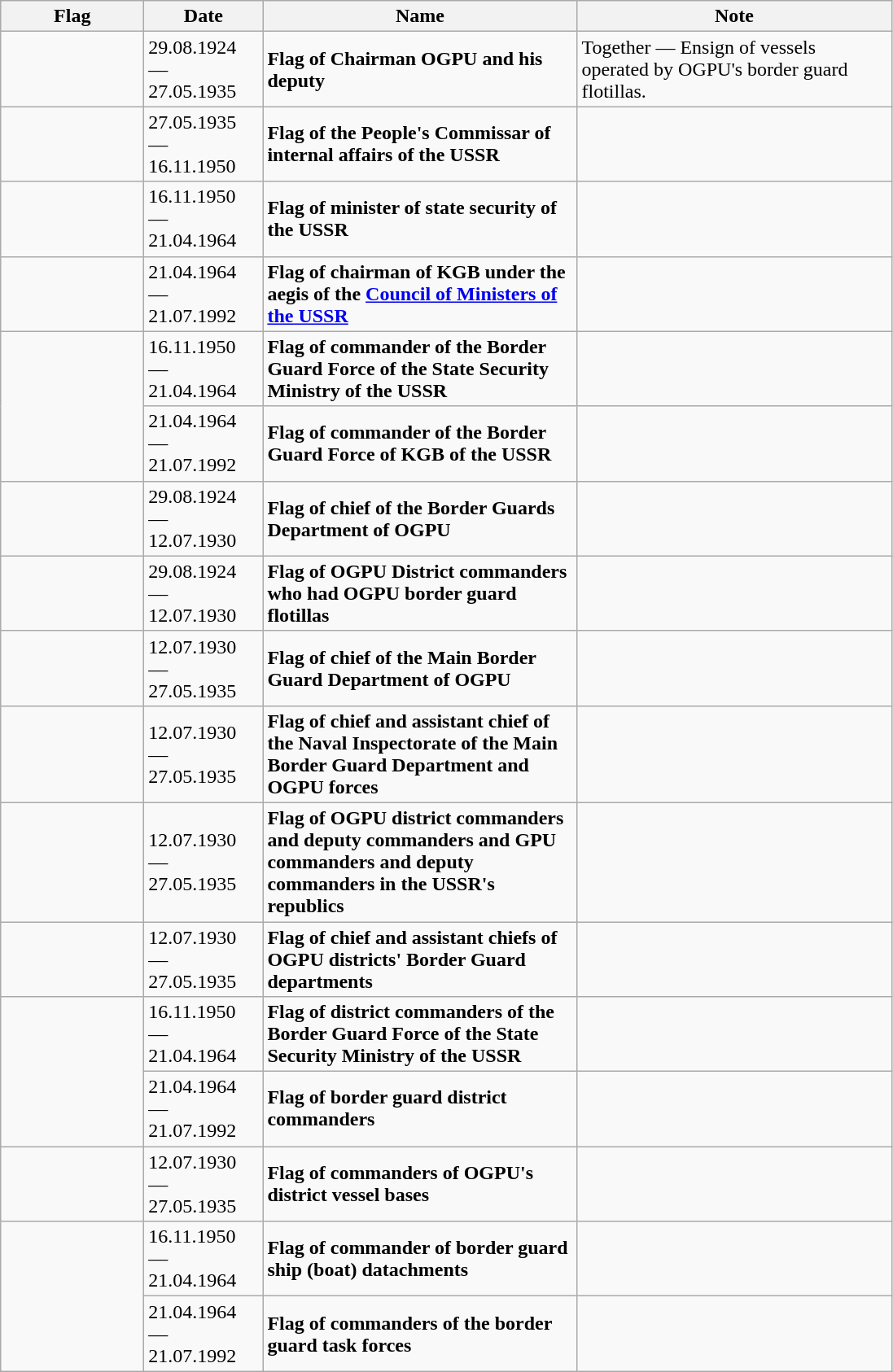<table class="wikitable">
<tr>
<th width="110">Flag</th>
<th width="90">Date</th>
<th width="250">Name</th>
<th width="250">Note</th>
</tr>
<tr>
<td></td>
<td>29.08.1924 — 27.05.1935</td>
<td><strong>Flag of Chairman OGPU and his deputy</strong></td>
<td>Together — Ensign of vessels operated by OGPU's border guard flotillas.</td>
</tr>
<tr>
<td></td>
<td>27.05.1935 — 16.11.1950</td>
<td><strong>Flag of the People's Commissar of internal affairs of the USSR</strong></td>
<td></td>
</tr>
<tr>
<td></td>
<td>16.11.1950 — 21.04.1964</td>
<td><strong>Flag of minister of state security of the USSR</strong></td>
<td></td>
</tr>
<tr>
<td></td>
<td>21.04.1964 — 21.07.1992</td>
<td><strong>Flag of chairman of KGB under the aegis of the <a href='#'>Council of Ministers of the USSR</a></strong></td>
<td></td>
</tr>
<tr>
<td rowspan="2"></td>
<td>16.11.1950 — 21.04.1964</td>
<td><strong>Flag of commander of the Border Guard Force of the State Security Ministry of the USSR</strong></td>
<td></td>
</tr>
<tr>
<td>21.04.1964 — 21.07.1992</td>
<td><strong>Flag of commander of the Border Guard Force of KGB of the USSR</strong></td>
<td></td>
</tr>
<tr>
<td></td>
<td>29.08.1924 — 12.07.1930</td>
<td><strong>Flag of chief of the Border Guards Department of OGPU</strong></td>
<td></td>
</tr>
<tr>
<td></td>
<td>29.08.1924 — 12.07.1930</td>
<td><strong>Flag of OGPU District commanders who had OGPU border guard flotillas</strong></td>
<td></td>
</tr>
<tr>
<td></td>
<td>12.07.1930 — 27.05.1935</td>
<td><strong>Flag of chief of the Main Border Guard Department of OGPU</strong></td>
<td></td>
</tr>
<tr>
<td></td>
<td>12.07.1930 — 27.05.1935</td>
<td><strong>Flag of chief and assistant chief of the Naval Inspectorate of the Main Border Guard Department and OGPU forces</strong></td>
<td></td>
</tr>
<tr>
<td></td>
<td>12.07.1930 — 27.05.1935</td>
<td><strong>Flag of OGPU district commanders and deputy commanders and GPU commanders and deputy commanders in the USSR's republics</strong></td>
<td></td>
</tr>
<tr>
<td></td>
<td>12.07.1930 — 27.05.1935</td>
<td><strong>Flag of chief and assistant chiefs of OGPU districts' Border Guard departments</strong></td>
<td></td>
</tr>
<tr>
<td rowspan="2"></td>
<td>16.11.1950 — 21.04.1964</td>
<td><strong>Flag of district commanders of the Border Guard Force of the State Security Ministry of the USSR</strong></td>
<td></td>
</tr>
<tr>
<td>21.04.1964 — 21.07.1992</td>
<td><strong>Flag of border guard district commanders</strong></td>
<td></td>
</tr>
<tr>
<td></td>
<td>12.07.1930 — 27.05.1935</td>
<td><strong>Flag of commanders of OGPU's district vessel bases</strong></td>
<td></td>
</tr>
<tr>
<td rowspan="2"></td>
<td>16.11.1950 — 21.04.1964</td>
<td><strong>Flag of commander of border guard ship (boat) datachments</strong></td>
<td></td>
</tr>
<tr>
<td>21.04.1964 — 21.07.1992</td>
<td><strong>Flag of commanders of the border guard task forces</strong></td>
<td></td>
</tr>
</table>
